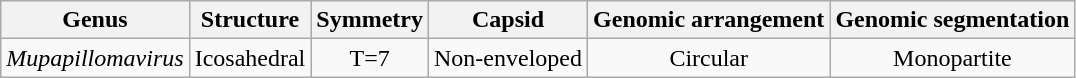<table class="wikitable sortable" style="text-align:center">
<tr>
<th>Genus</th>
<th>Structure</th>
<th>Symmetry</th>
<th>Capsid</th>
<th>Genomic arrangement</th>
<th>Genomic segmentation</th>
</tr>
<tr>
<td><em>Mupapillomavirus</em></td>
<td>Icosahedral</td>
<td>T=7</td>
<td>Non-enveloped</td>
<td>Circular</td>
<td>Monopartite</td>
</tr>
</table>
